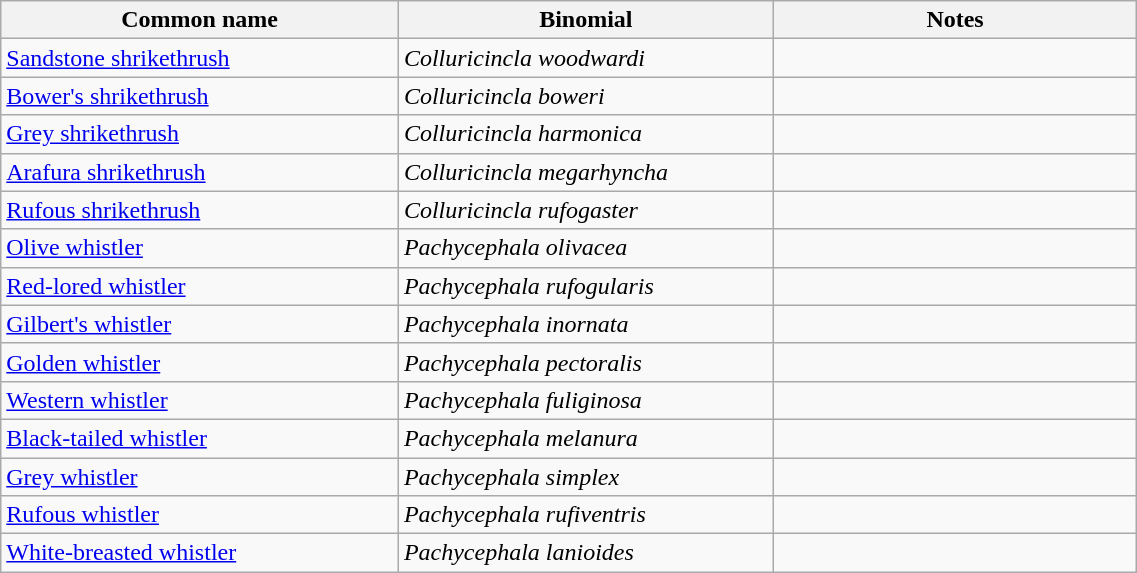<table style="width:60%;" class="wikitable">
<tr>
<th width=35%>Common name</th>
<th width=33%>Binomial</th>
<th width=32%>Notes</th>
</tr>
<tr>
<td><a href='#'>Sandstone shrikethrush</a></td>
<td><em>Colluricincla woodwardi</em></td>
<td></td>
</tr>
<tr>
<td><a href='#'>Bower's shrikethrush</a></td>
<td><em>Colluricincla boweri</em></td>
<td></td>
</tr>
<tr>
<td><a href='#'>Grey shrikethrush</a></td>
<td><em>Colluricincla harmonica</em></td>
<td></td>
</tr>
<tr>
<td><a href='#'>Arafura shrikethrush</a></td>
<td><em>Colluricincla megarhyncha</em></td>
<td></td>
</tr>
<tr>
<td><a href='#'>Rufous shrikethrush</a></td>
<td><em>Colluricincla rufogaster</em></td>
<td></td>
</tr>
<tr>
<td><a href='#'>Olive whistler</a></td>
<td><em>Pachycephala olivacea</em></td>
<td></td>
</tr>
<tr>
<td><a href='#'>Red-lored whistler</a></td>
<td><em>Pachycephala rufogularis</em></td>
<td></td>
</tr>
<tr>
<td><a href='#'>Gilbert's whistler</a></td>
<td><em>Pachycephala inornata</em></td>
<td></td>
</tr>
<tr>
<td><a href='#'>Golden whistler</a></td>
<td><em>Pachycephala pectoralis</em></td>
<td></td>
</tr>
<tr>
<td><a href='#'>Western whistler</a></td>
<td><em>Pachycephala fuliginosa</em></td>
<td></td>
</tr>
<tr>
<td><a href='#'>Black-tailed whistler</a></td>
<td><em>Pachycephala melanura</em></td>
<td></td>
</tr>
<tr>
<td><a href='#'>Grey whistler</a></td>
<td><em>Pachycephala simplex</em></td>
<td></td>
</tr>
<tr>
<td><a href='#'>Rufous whistler</a></td>
<td><em>Pachycephala rufiventris</em></td>
<td></td>
</tr>
<tr>
<td><a href='#'>White-breasted whistler</a></td>
<td><em>Pachycephala lanioides</em></td>
<td></td>
</tr>
</table>
